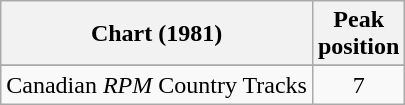<table class="wikitable sortable">
<tr>
<th align="left">Chart (1981)</th>
<th align="center">Peak<br>position</th>
</tr>
<tr>
</tr>
<tr>
<td align="left">Canadian <em>RPM</em> Country Tracks</td>
<td align="center">7</td>
</tr>
</table>
